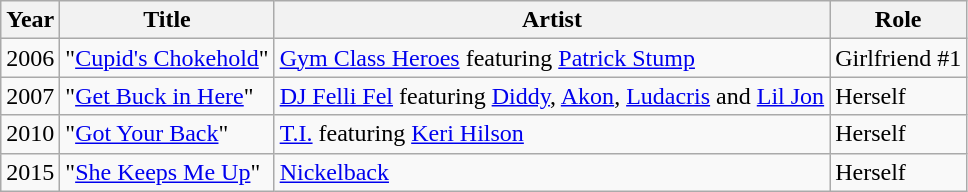<table class="wikitable sortable">
<tr>
<th>Year</th>
<th>Title</th>
<th>Artist</th>
<th>Role</th>
</tr>
<tr>
<td>2006</td>
<td>"<a href='#'>Cupid's Chokehold</a>"</td>
<td><a href='#'>Gym Class Heroes</a> featuring <a href='#'>Patrick Stump</a></td>
<td>Girlfriend #1</td>
</tr>
<tr>
<td>2007</td>
<td>"<a href='#'>Get Buck in Here</a>"</td>
<td><a href='#'>DJ Felli Fel</a> featuring <a href='#'>Diddy</a>, <a href='#'>Akon</a>, <a href='#'>Ludacris</a> and <a href='#'>Lil Jon</a></td>
<td>Herself</td>
</tr>
<tr>
<td>2010</td>
<td>"<a href='#'>Got Your Back</a>"</td>
<td><a href='#'>T.I.</a> featuring <a href='#'>Keri Hilson</a></td>
<td>Herself</td>
</tr>
<tr>
<td>2015</td>
<td>"<a href='#'>She Keeps Me Up</a>"</td>
<td><a href='#'>Nickelback</a></td>
<td>Herself</td>
</tr>
</table>
